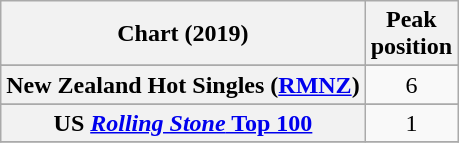<table class="wikitable plainrowheaders sortable" style="text-align:center;">
<tr>
<th scope="col">Chart (2019)</th>
<th scope="col">Peak<br>position</th>
</tr>
<tr>
</tr>
<tr>
</tr>
<tr>
<th scope="row">New Zealand Hot Singles (<a href='#'>RMNZ</a>)</th>
<td>6</td>
</tr>
<tr>
</tr>
<tr>
</tr>
<tr>
</tr>
<tr>
<th scope="row">US <a href='#'><em>Rolling Stone</em> Top 100</a></th>
<td>1</td>
</tr>
<tr>
</tr>
</table>
